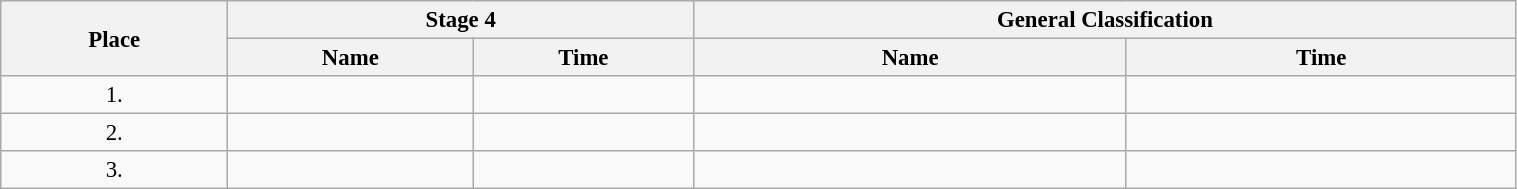<table class=wikitable style="font-size:95%" width="80%">
<tr>
<th rowspan="2">Place</th>
<th colspan="2">Stage 4</th>
<th colspan="2">General Classification</th>
</tr>
<tr>
<th>Name</th>
<th>Time</th>
<th>Name</th>
<th>Time</th>
</tr>
<tr>
<td align="center">1.</td>
<td></td>
<td></td>
<td></td>
<td></td>
</tr>
<tr>
<td align="center">2.</td>
<td></td>
<td></td>
<td></td>
<td></td>
</tr>
<tr>
<td align="center">3.</td>
<td></td>
<td></td>
<td></td>
<td></td>
</tr>
</table>
